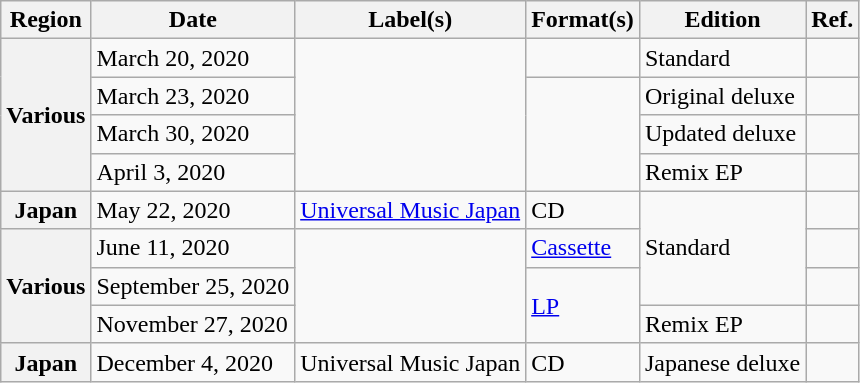<table class="wikitable plainrowheaders">
<tr>
<th scope="col">Region</th>
<th scope="col">Date</th>
<th scope="col">Label(s)</th>
<th scope="col">Format(s)</th>
<th scope="col">Edition</th>
<th scope="col">Ref.</th>
</tr>
<tr>
<th scope="row" rowspan="4">Various</th>
<td>March 20, 2020</td>
<td rowspan="4"></td>
<td></td>
<td>Standard</td>
<td></td>
</tr>
<tr>
<td>March 23, 2020</td>
<td rowspan="3"></td>
<td>Original deluxe</td>
<td></td>
</tr>
<tr>
<td>March 30, 2020</td>
<td>Updated deluxe</td>
<td></td>
</tr>
<tr>
<td>April 3, 2020</td>
<td>Remix EP</td>
<td></td>
</tr>
<tr>
<th scope="row">Japan</th>
<td>May 22, 2020</td>
<td><a href='#'>Universal Music Japan</a></td>
<td>CD</td>
<td rowspan="3">Standard</td>
<td></td>
</tr>
<tr>
<th scope="row" rowspan="3">Various</th>
<td>June 11, 2020</td>
<td rowspan="3"></td>
<td><a href='#'>Cassette</a></td>
<td></td>
</tr>
<tr>
<td>September 25, 2020</td>
<td rowspan="2"><a href='#'>LP</a></td>
<td></td>
</tr>
<tr>
<td>November 27, 2020</td>
<td>Remix EP</td>
<td></td>
</tr>
<tr>
<th scope="row">Japan</th>
<td>December 4, 2020</td>
<td>Universal Music Japan</td>
<td>CD</td>
<td>Japanese deluxe</td>
<td></td>
</tr>
</table>
